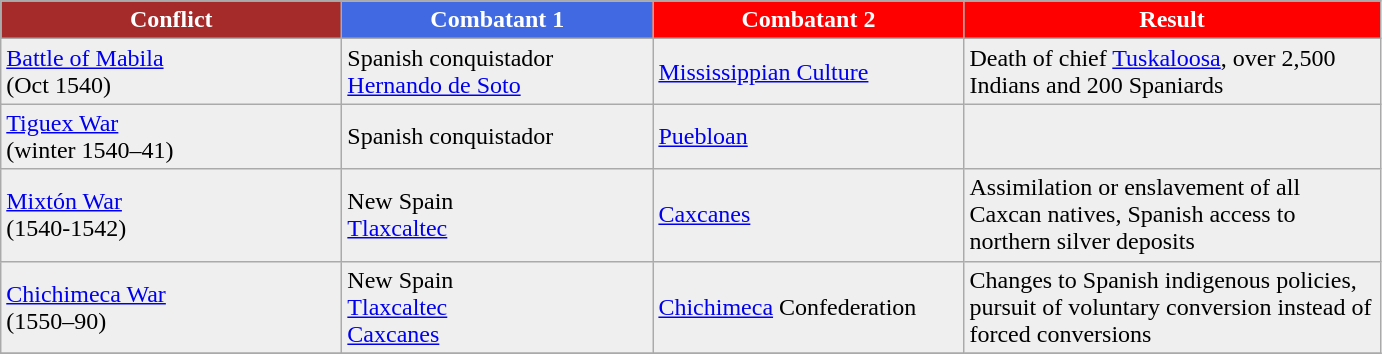<table class="wikitable">
<tr style="color: white">
<th style="background:brown" width="220">Conflict</th>
<th style="background:royalblue" width="200">Combatant 1</th>
<th style="background:#FF0000" width="200">Combatant 2</th>
<th style="background:#FF0000" width="270">Result</th>
</tr>
<tr>
<td style="background:#efefef"><a href='#'>Battle of Mabila</a><br>(Oct 1540)</td>
<td style="background:#efefef">Spanish conquistador <a href='#'>Hernando de Soto</a></td>
<td style="background:#efefef"><a href='#'>Mississippian Culture</a></td>
<td style="background:#efefef">Death of chief <a href='#'>Tuskaloosa</a>, over 2,500 Indians and 200 Spaniards</td>
</tr>
<tr>
<td style="background:#efefef"><a href='#'>Tiguex War</a><br>(winter 1540–41)</td>
<td style="background:#efefef">Spanish conquistador</td>
<td style="background:#efefef"><a href='#'>Puebloan</a></td>
<td style="background:#efefef"></td>
</tr>
<tr>
<td style="background:#efefef"><a href='#'>Mixtón War</a><br>(1540-1542)</td>
<td style="background:#efefef">New Spain <br> <a href='#'>Tlaxcaltec</a></td>
<td style="background:#efefef"><a href='#'>Caxcanes</a></td>
<td style="background:#efefef">Assimilation or enslavement of all Caxcan natives, Spanish access to northern silver deposits</td>
</tr>
<tr>
<td style="background:#efefef"><a href='#'>Chichimeca War</a><br>(1550–90)</td>
<td style="background:#efefef">New Spain <br> <a href='#'>Tlaxcaltec</a> <br> <a href='#'>Caxcanes</a></td>
<td style="background:#efefef"><a href='#'>Chichimeca</a> Confederation</td>
<td style="background:#efefef">Changes to Spanish indigenous policies, pursuit of voluntary conversion instead of forced conversions</td>
</tr>
<tr>
</tr>
</table>
